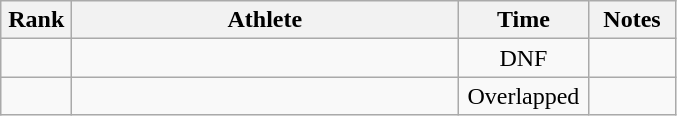<table class=wikitable style="text-align:center">
<tr>
<th width=40>Rank</th>
<th width=250>Athlete</th>
<th width=80>Time</th>
<th width=50>Notes</th>
</tr>
<tr>
<td></td>
<td align=left></td>
<td>DNF</td>
<td></td>
</tr>
<tr>
<td></td>
<td align=left></td>
<td>Overlapped</td>
<td></td>
</tr>
</table>
